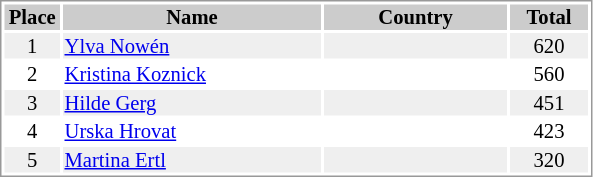<table border="0" style="border: 1px solid #999; background-color:#FFFFFF; text-align:center; font-size:86%; line-height:15px;">
<tr align="center" bgcolor="#CCCCCC">
<th width=35>Place</th>
<th width=170>Name</th>
<th width=120>Country</th>
<th width=50>Total</th>
</tr>
<tr bgcolor="#EFEFEF">
<td>1</td>
<td align="left"><a href='#'>Ylva Nowén</a></td>
<td align="left"></td>
<td>620</td>
</tr>
<tr>
<td>2</td>
<td align="left"><a href='#'>Kristina Koznick</a></td>
<td align="left"></td>
<td>560</td>
</tr>
<tr bgcolor="#EFEFEF">
<td>3</td>
<td align="left"><a href='#'>Hilde Gerg</a></td>
<td align="left"></td>
<td>451</td>
</tr>
<tr>
<td>4</td>
<td align="left"><a href='#'>Urska Hrovat</a></td>
<td align="left"></td>
<td>423</td>
</tr>
<tr bgcolor="#EFEFEF">
<td>5</td>
<td align="left"><a href='#'>Martina Ertl</a></td>
<td align="left"></td>
<td>320</td>
</tr>
</table>
